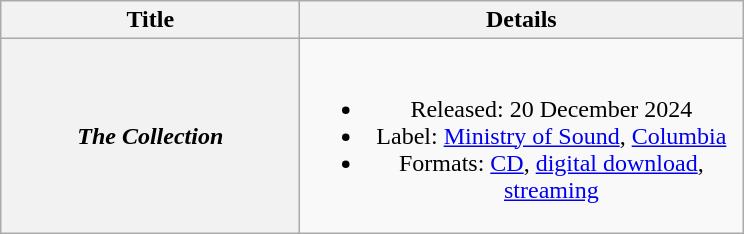<table class="wikitable plainrowheaders" style="text-align:center;">
<tr>
<th scope="col" style="width:12em;">Title</th>
<th scope="col" style="width:18em;">Details</th>
</tr>
<tr>
<th scope="row"><em>The Collection</em></th>
<td><br><ul><li>Released: 20 December 2024</li><li>Label: <a href='#'>Ministry of Sound</a>, <a href='#'>Columbia</a></li><li>Formats: <a href='#'>CD</a>, <a href='#'>digital download</a>, <a href='#'>streaming</a></li></ul></td>
</tr>
</table>
